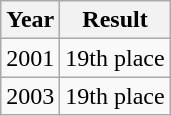<table class="wikitable">
<tr>
<th>Year</th>
<th>Result</th>
</tr>
<tr>
<td> 2001</td>
<td>19th place</td>
</tr>
<tr>
<td> 2003</td>
<td>19th place</td>
</tr>
</table>
